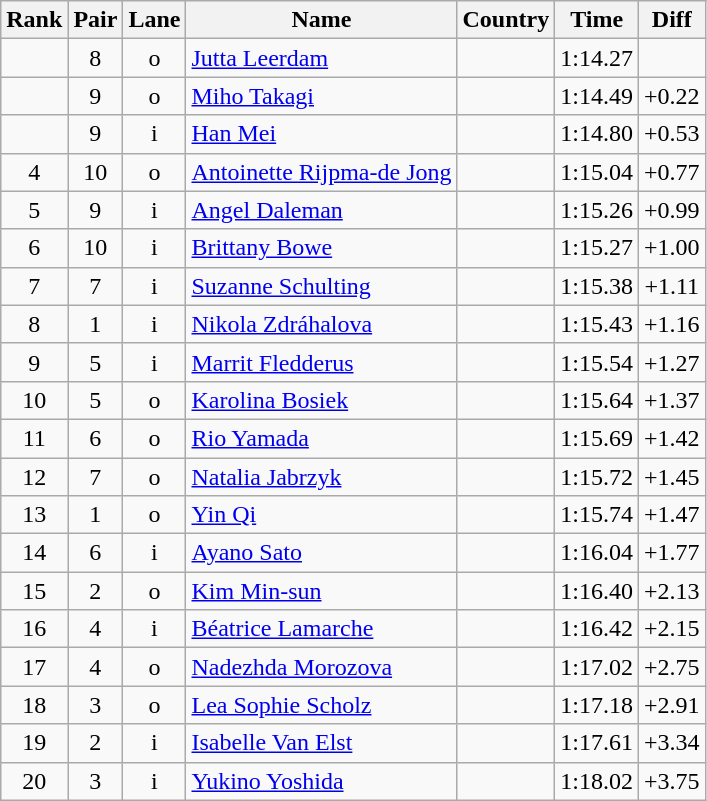<table class="wikitable sortable" style="text-align:center">
<tr>
<th>Rank</th>
<th>Pair</th>
<th>Lane</th>
<th>Name</th>
<th>Country</th>
<th>Time</th>
<th>Diff</th>
</tr>
<tr>
<td></td>
<td>8</td>
<td>o</td>
<td align=left><a href='#'>Jutta Leerdam</a></td>
<td align=left></td>
<td>1:14.27</td>
<td></td>
</tr>
<tr>
<td></td>
<td>9</td>
<td>o</td>
<td align=left><a href='#'>Miho Takagi</a></td>
<td align=left></td>
<td>1:14.49</td>
<td>+0.22</td>
</tr>
<tr>
<td></td>
<td>9</td>
<td>i</td>
<td align=left><a href='#'>Han Mei</a></td>
<td align=left></td>
<td>1:14.80</td>
<td>+0.53</td>
</tr>
<tr>
<td>4</td>
<td>10</td>
<td>o</td>
<td align=left><a href='#'>Antoinette Rijpma-de Jong</a></td>
<td align=left></td>
<td>1:15.04</td>
<td>+0.77</td>
</tr>
<tr>
<td>5</td>
<td>9</td>
<td>i</td>
<td align=left><a href='#'>Angel Daleman</a></td>
<td align=left></td>
<td>1:15.26</td>
<td>+0.99</td>
</tr>
<tr>
<td>6</td>
<td>10</td>
<td>i</td>
<td align=left><a href='#'>Brittany Bowe</a></td>
<td align=left></td>
<td>1:15.27</td>
<td>+1.00</td>
</tr>
<tr>
<td>7</td>
<td>7</td>
<td>i</td>
<td align=left><a href='#'>Suzanne Schulting</a></td>
<td align=left></td>
<td>1:15.38</td>
<td>+1.11</td>
</tr>
<tr>
<td>8</td>
<td>1</td>
<td>i</td>
<td align=left><a href='#'>Nikola Zdráhalova</a></td>
<td align=left></td>
<td>1:15.43</td>
<td>+1.16</td>
</tr>
<tr>
<td>9</td>
<td>5</td>
<td>i</td>
<td align=left><a href='#'>Marrit Fledderus</a></td>
<td align=left></td>
<td>1:15.54</td>
<td>+1.27</td>
</tr>
<tr>
<td>10</td>
<td>5</td>
<td>o</td>
<td align=left><a href='#'>Karolina Bosiek</a></td>
<td align=left></td>
<td>1:15.64</td>
<td>+1.37</td>
</tr>
<tr>
<td>11</td>
<td>6</td>
<td>o</td>
<td align=left><a href='#'>Rio Yamada</a></td>
<td align=left></td>
<td>1:15.69</td>
<td>+1.42</td>
</tr>
<tr>
<td>12</td>
<td>7</td>
<td>o</td>
<td align=left><a href='#'>Natalia Jabrzyk</a></td>
<td align=left></td>
<td>1:15.72</td>
<td>+1.45</td>
</tr>
<tr>
<td>13</td>
<td>1</td>
<td>o</td>
<td align=left><a href='#'>Yin Qi</a></td>
<td align=left></td>
<td>1:15.74</td>
<td>+1.47</td>
</tr>
<tr>
<td>14</td>
<td>6</td>
<td>i</td>
<td align=left><a href='#'>Ayano Sato</a></td>
<td align=left></td>
<td>1:16.04</td>
<td>+1.77</td>
</tr>
<tr>
<td>15</td>
<td>2</td>
<td>o</td>
<td align=left><a href='#'>Kim Min-sun</a></td>
<td align=left></td>
<td>1:16.40</td>
<td>+2.13</td>
</tr>
<tr>
<td>16</td>
<td>4</td>
<td>i</td>
<td align=left><a href='#'>Béatrice Lamarche</a></td>
<td align=left></td>
<td>1:16.42</td>
<td>+2.15</td>
</tr>
<tr>
<td>17</td>
<td>4</td>
<td>o</td>
<td align=left><a href='#'>Nadezhda Morozova</a></td>
<td align=left></td>
<td>1:17.02</td>
<td>+2.75</td>
</tr>
<tr>
<td>18</td>
<td>3</td>
<td>o</td>
<td align=left><a href='#'>Lea Sophie Scholz</a></td>
<td align=left></td>
<td>1:17.18</td>
<td>+2.91</td>
</tr>
<tr>
<td>19</td>
<td>2</td>
<td>i</td>
<td align=left><a href='#'>Isabelle Van Elst</a></td>
<td align=left></td>
<td>1:17.61</td>
<td>+3.34</td>
</tr>
<tr>
<td>20</td>
<td>3</td>
<td>i</td>
<td align=left><a href='#'>Yukino Yoshida</a></td>
<td align=left></td>
<td>1:18.02</td>
<td>+3.75</td>
</tr>
</table>
